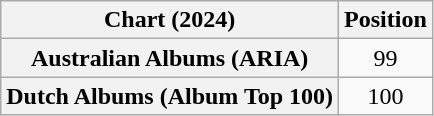<table class="wikitable sortable plainrowheaders" style="text-align:center">
<tr>
<th scope="col">Chart (2024)</th>
<th scope="col">Position</th>
</tr>
<tr>
<th scope="row">Australian Albums (ARIA)</th>
<td>99</td>
</tr>
<tr>
<th scope="row">Dutch Albums (Album Top 100)</th>
<td>100</td>
</tr>
</table>
